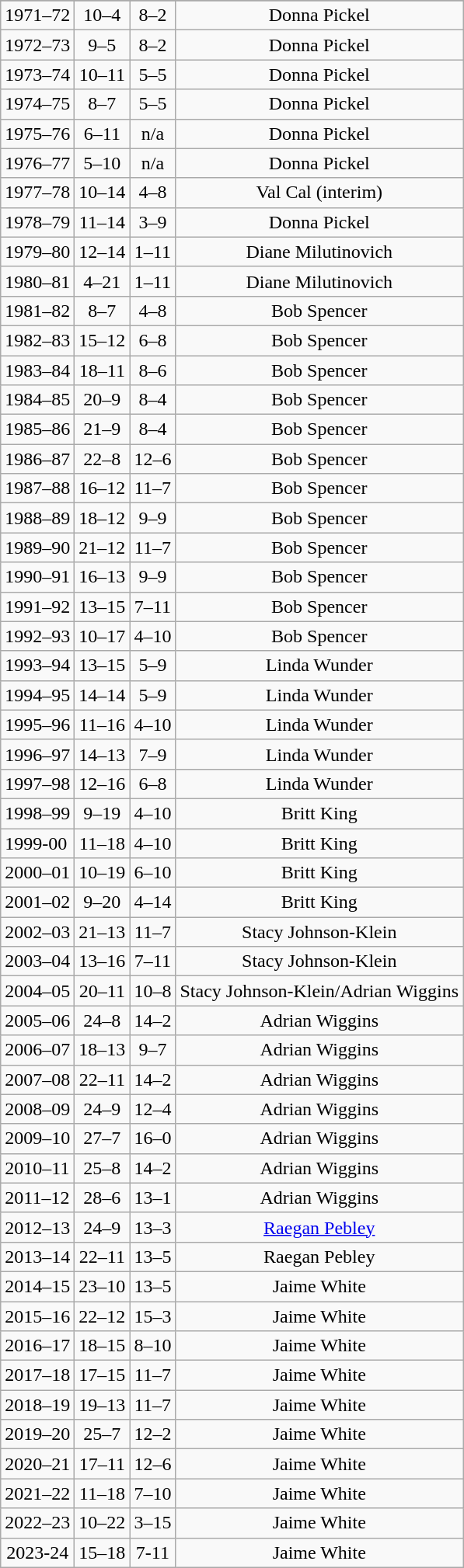<table class="wikitable" style="text-align:center">
<tr>
</tr>
<tr>
<td style="text-align:left">1971–72</td>
<td>10–4</td>
<td>8–2</td>
<td>Donna Pickel</td>
</tr>
<tr>
<td style="text-align:left">1972–73</td>
<td>9–5</td>
<td>8–2</td>
<td>Donna Pickel</td>
</tr>
<tr>
<td style="text-align:left">1973–74</td>
<td>10–11</td>
<td>5–5</td>
<td>Donna Pickel</td>
</tr>
<tr>
<td style="text-align:left">1974–75</td>
<td>8–7</td>
<td>5–5</td>
<td>Donna Pickel</td>
</tr>
<tr>
<td style="text-align:left">1975–76</td>
<td>6–11</td>
<td>n/a</td>
<td>Donna Pickel</td>
</tr>
<tr>
<td style="text-align:left">1976–77</td>
<td>5–10</td>
<td>n/a</td>
<td>Donna Pickel</td>
</tr>
<tr>
<td style="text-align:left">1977–78</td>
<td>10–14</td>
<td>4–8</td>
<td>Val Cal (interim)</td>
</tr>
<tr>
<td style="text-align:left">1978–79</td>
<td>11–14</td>
<td>3–9</td>
<td>Donna Pickel</td>
</tr>
<tr>
<td style="text-align:left">1979–80</td>
<td>12–14</td>
<td>1–11</td>
<td>Diane Milutinovich</td>
</tr>
<tr>
<td style="text-align:left">1980–81</td>
<td>4–21</td>
<td>1–11</td>
<td>Diane Milutinovich</td>
</tr>
<tr>
<td style="text-align:left">1981–82</td>
<td>8–7</td>
<td>4–8</td>
<td>Bob Spencer</td>
</tr>
<tr>
<td style="text-align:left">1982–83</td>
<td>15–12</td>
<td>6–8</td>
<td>Bob Spencer</td>
</tr>
<tr>
<td style="text-align:left">1983–84</td>
<td>18–11</td>
<td>8–6</td>
<td>Bob Spencer</td>
</tr>
<tr>
<td style="text-align:left">1984–85</td>
<td>20–9</td>
<td>8–4</td>
<td>Bob Spencer</td>
</tr>
<tr>
<td style="text-align:left">1985–86</td>
<td>21–9</td>
<td>8–4</td>
<td>Bob Spencer</td>
</tr>
<tr>
<td style="text-align:left">1986–87</td>
<td>22–8</td>
<td>12–6</td>
<td>Bob Spencer</td>
</tr>
<tr>
<td style="text-align:left">1987–88</td>
<td>16–12</td>
<td>11–7</td>
<td>Bob Spencer</td>
</tr>
<tr>
<td style="text-align:left">1988–89</td>
<td>18–12</td>
<td>9–9</td>
<td>Bob Spencer</td>
</tr>
<tr>
<td style="text-align:left">1989–90</td>
<td>21–12</td>
<td>11–7</td>
<td>Bob Spencer</td>
</tr>
<tr>
<td style="text-align:left">1990–91</td>
<td>16–13</td>
<td>9–9</td>
<td>Bob Spencer</td>
</tr>
<tr>
<td style="text-align:left">1991–92</td>
<td>13–15</td>
<td>7–11</td>
<td>Bob Spencer</td>
</tr>
<tr>
<td style="text-align:left">1992–93</td>
<td>10–17</td>
<td>4–10</td>
<td>Bob Spencer</td>
</tr>
<tr>
<td style="text-align:left">1993–94</td>
<td>13–15</td>
<td>5–9</td>
<td>Linda Wunder</td>
</tr>
<tr>
<td style="text-align:left">1994–95</td>
<td>14–14</td>
<td>5–9</td>
<td>Linda Wunder</td>
</tr>
<tr>
<td style="text-align:left">1995–96</td>
<td>11–16</td>
<td>4–10</td>
<td>Linda Wunder</td>
</tr>
<tr>
<td style="text-align:left">1996–97</td>
<td>14–13</td>
<td>7–9</td>
<td>Linda Wunder</td>
</tr>
<tr>
<td style="text-align:left">1997–98</td>
<td>12–16</td>
<td>6–8</td>
<td>Linda Wunder</td>
</tr>
<tr>
<td style="text-align:left">1998–99</td>
<td>9–19</td>
<td>4–10</td>
<td>Britt King</td>
</tr>
<tr>
<td style="text-align:left">1999-00</td>
<td>11–18</td>
<td>4–10</td>
<td>Britt King</td>
</tr>
<tr>
<td style="text-align:left">2000–01</td>
<td>10–19</td>
<td>6–10</td>
<td>Britt King</td>
</tr>
<tr>
<td style="text-align:left">2001–02</td>
<td>9–20</td>
<td>4–14</td>
<td>Britt King</td>
</tr>
<tr>
<td style="text-align:left">2002–03</td>
<td>21–13</td>
<td>11–7</td>
<td>Stacy Johnson-Klein</td>
</tr>
<tr>
<td style="text-align:left">2003–04</td>
<td>13–16</td>
<td>7–11</td>
<td>Stacy Johnson-Klein</td>
</tr>
<tr>
<td style="text-align:left">2004–05</td>
<td>20–11</td>
<td>10–8</td>
<td>Stacy Johnson-Klein/Adrian Wiggins</td>
</tr>
<tr>
<td style="text-align:left">2005–06</td>
<td>24–8</td>
<td>14–2</td>
<td>Adrian Wiggins</td>
</tr>
<tr>
<td style="text-align:left">2006–07</td>
<td>18–13</td>
<td>9–7</td>
<td>Adrian Wiggins</td>
</tr>
<tr>
<td style="text-align:left">2007–08</td>
<td>22–11</td>
<td>14–2</td>
<td>Adrian Wiggins</td>
</tr>
<tr>
<td style="text-align:left">2008–09</td>
<td>24–9</td>
<td>12–4</td>
<td>Adrian Wiggins</td>
</tr>
<tr>
<td style="text-align:left">2009–10</td>
<td>27–7</td>
<td>16–0</td>
<td>Adrian Wiggins</td>
</tr>
<tr>
<td style="text-align:left">2010–11</td>
<td>25–8</td>
<td>14–2</td>
<td>Adrian Wiggins</td>
</tr>
<tr>
<td style="text-align:left">2011–12</td>
<td>28–6</td>
<td>13–1</td>
<td>Adrian Wiggins</td>
</tr>
<tr>
<td style="text-align:left">2012–13</td>
<td>24–9</td>
<td>13–3</td>
<td><a href='#'>Raegan Pebley</a></td>
</tr>
<tr>
<td style="text-align:left">2013–14</td>
<td>22–11</td>
<td>13–5</td>
<td>Raegan Pebley</td>
</tr>
<tr>
<td style="text-align:left">2014–15</td>
<td>23–10</td>
<td>13–5</td>
<td>Jaime White</td>
</tr>
<tr>
<td style="text-align:left">2015–16</td>
<td>22–12</td>
<td>15–3</td>
<td>Jaime White</td>
</tr>
<tr>
<td>2016–17</td>
<td>18–15</td>
<td>8–10</td>
<td>Jaime White</td>
</tr>
<tr>
<td>2017–18</td>
<td>17–15</td>
<td>11–7</td>
<td>Jaime White</td>
</tr>
<tr>
<td>2018–19</td>
<td>19–13</td>
<td>11–7</td>
<td>Jaime White</td>
</tr>
<tr>
<td>2019–20</td>
<td>25–7</td>
<td>12–2</td>
<td>Jaime White</td>
</tr>
<tr>
<td>2020–21</td>
<td>17–11</td>
<td>12–6</td>
<td>Jaime White</td>
</tr>
<tr>
<td>2021–22</td>
<td>11–18</td>
<td>7–10</td>
<td>Jaime White</td>
</tr>
<tr>
<td>2022–23</td>
<td>10–22</td>
<td>3–15</td>
<td>Jaime White</td>
</tr>
<tr>
<td>2023-24</td>
<td>15–18</td>
<td>7-11</td>
<td>Jaime White</td>
</tr>
</table>
